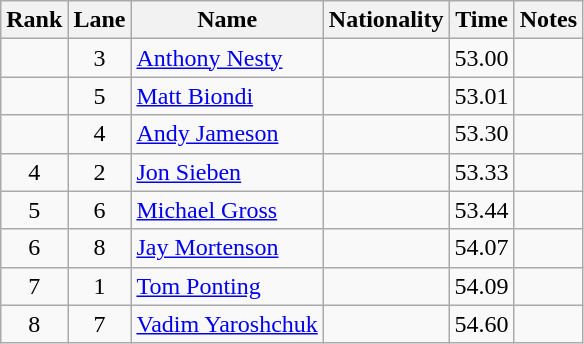<table class="wikitable sortable" style="text-align: center">
<tr>
<th>Rank</th>
<th>Lane</th>
<th>Name</th>
<th>Nationality</th>
<th>Time</th>
<th>Notes</th>
</tr>
<tr>
<td></td>
<td>3</td>
<td align=left><a href='#'>Anthony Nesty</a></td>
<td align=left></td>
<td>53.00</td>
<td></td>
</tr>
<tr>
<td></td>
<td>5</td>
<td align=left><a href='#'>Matt Biondi</a></td>
<td align=left></td>
<td>53.01</td>
<td></td>
</tr>
<tr>
<td></td>
<td>4</td>
<td align=left><a href='#'>Andy Jameson</a></td>
<td align=left></td>
<td>53.30</td>
<td></td>
</tr>
<tr>
<td>4</td>
<td>2</td>
<td align=left><a href='#'>Jon Sieben</a></td>
<td align=left></td>
<td>53.33</td>
<td></td>
</tr>
<tr>
<td>5</td>
<td>6</td>
<td align=left><a href='#'>Michael Gross</a></td>
<td align=left></td>
<td>53.44</td>
<td></td>
</tr>
<tr>
<td>6</td>
<td>8</td>
<td align=left><a href='#'>Jay Mortenson</a></td>
<td align=left></td>
<td>54.07</td>
<td></td>
</tr>
<tr>
<td>7</td>
<td>1</td>
<td align=left><a href='#'>Tom Ponting</a></td>
<td align=left></td>
<td>54.09</td>
<td></td>
</tr>
<tr>
<td>8</td>
<td>7</td>
<td align=left><a href='#'>Vadim Yaroshchuk</a></td>
<td align=left></td>
<td>54.60</td>
<td></td>
</tr>
</table>
